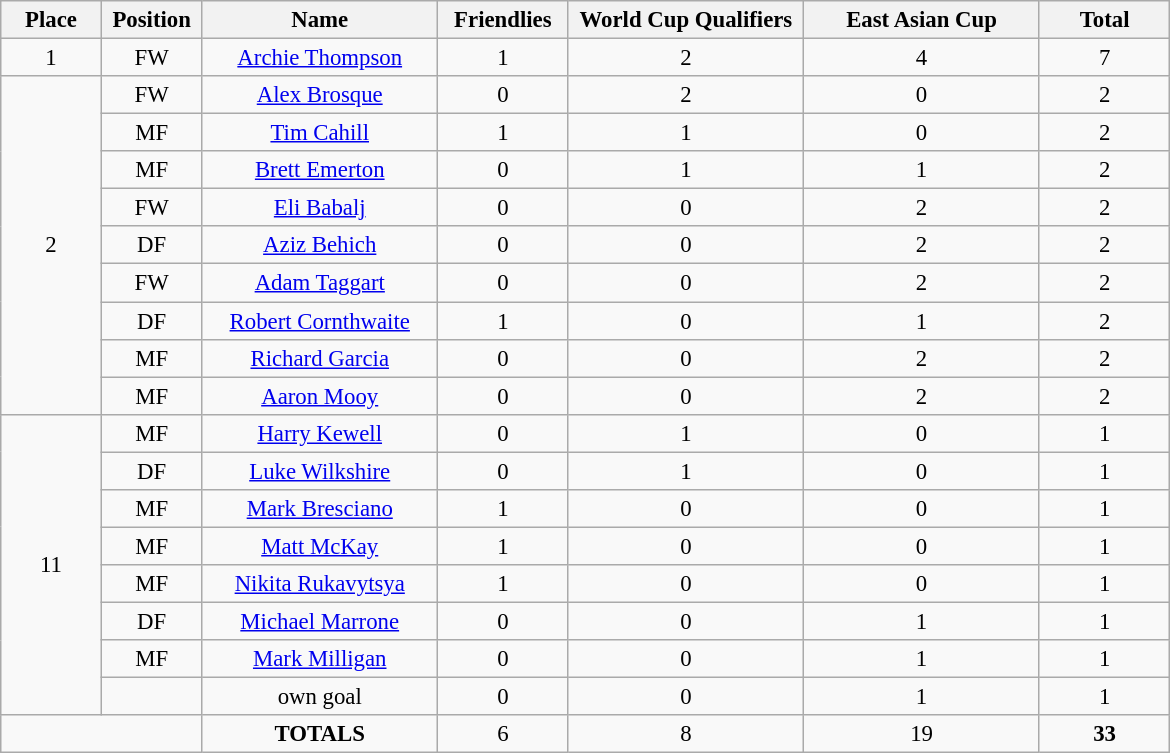<table class="wikitable" style="font-size: 95%; text-align: center;">
<tr>
<th width=60>Place</th>
<th width=60>Position</th>
<th width=150>Name</th>
<th width=80>Friendlies</th>
<th width=150>World Cup Qualifiers</th>
<th width=150>East Asian Cup</th>
<th width=80><strong>Total</strong></th>
</tr>
<tr>
<td>1</td>
<td>FW</td>
<td><a href='#'>Archie Thompson</a></td>
<td>1</td>
<td>2</td>
<td>4</td>
<td>7</td>
</tr>
<tr>
<td rowspan="9">2</td>
<td>FW</td>
<td><a href='#'>Alex Brosque</a></td>
<td>0</td>
<td>2</td>
<td>0</td>
<td>2</td>
</tr>
<tr>
<td>MF</td>
<td><a href='#'>Tim Cahill</a></td>
<td>1</td>
<td>1</td>
<td>0</td>
<td>2</td>
</tr>
<tr>
<td>MF</td>
<td><a href='#'>Brett Emerton</a></td>
<td>0</td>
<td>1</td>
<td>1</td>
<td>2</td>
</tr>
<tr>
<td>FW</td>
<td><a href='#'>Eli Babalj</a></td>
<td>0</td>
<td>0</td>
<td>2</td>
<td>2</td>
</tr>
<tr>
<td>DF</td>
<td><a href='#'>Aziz Behich</a></td>
<td>0</td>
<td>0</td>
<td>2</td>
<td>2</td>
</tr>
<tr>
<td>FW</td>
<td><a href='#'>Adam Taggart</a></td>
<td>0</td>
<td>0</td>
<td>2</td>
<td>2</td>
</tr>
<tr>
<td>DF</td>
<td><a href='#'>Robert Cornthwaite</a></td>
<td>1</td>
<td>0</td>
<td>1</td>
<td>2</td>
</tr>
<tr>
<td>MF</td>
<td><a href='#'>Richard Garcia</a></td>
<td>0</td>
<td>0</td>
<td>2</td>
<td>2</td>
</tr>
<tr>
<td>MF</td>
<td><a href='#'>Aaron Mooy</a></td>
<td>0</td>
<td>0</td>
<td>2</td>
<td>2</td>
</tr>
<tr>
<td rowspan="8">11</td>
<td>MF</td>
<td><a href='#'>Harry Kewell</a></td>
<td>0</td>
<td>1</td>
<td>0</td>
<td>1</td>
</tr>
<tr>
<td>DF</td>
<td><a href='#'>Luke Wilkshire</a></td>
<td>0</td>
<td>1</td>
<td>0</td>
<td>1</td>
</tr>
<tr>
<td>MF</td>
<td><a href='#'>Mark Bresciano</a></td>
<td>1</td>
<td>0</td>
<td>0</td>
<td>1</td>
</tr>
<tr>
<td>MF</td>
<td><a href='#'>Matt McKay</a></td>
<td>1</td>
<td>0</td>
<td>0</td>
<td>1</td>
</tr>
<tr>
<td>MF</td>
<td><a href='#'>Nikita Rukavytsya</a></td>
<td>1</td>
<td>0</td>
<td>0</td>
<td>1</td>
</tr>
<tr>
<td>DF</td>
<td><a href='#'>Michael Marrone</a></td>
<td>0</td>
<td>0</td>
<td>1</td>
<td>1</td>
</tr>
<tr>
<td>MF</td>
<td><a href='#'>Mark Milligan</a></td>
<td>0</td>
<td>0</td>
<td>1</td>
<td>1</td>
</tr>
<tr>
<td></td>
<td>own goal</td>
<td>0</td>
<td>0</td>
<td>1</td>
<td>1</td>
</tr>
<tr>
<td colspan="2"></td>
<td><strong>TOTALS</strong></td>
<td>6</td>
<td>8</td>
<td>19</td>
<td><strong>33</strong></td>
</tr>
</table>
